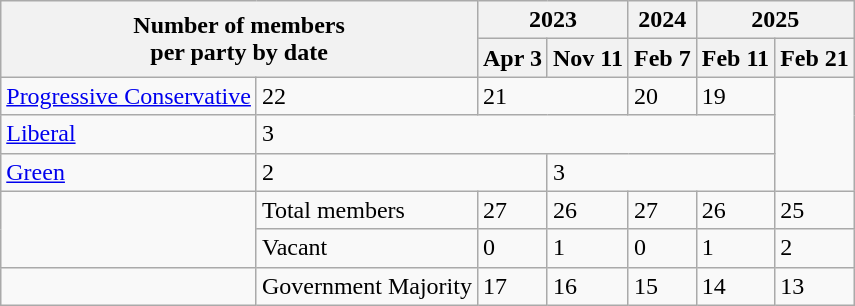<table class="wikitable">
<tr>
<th colspan=2 rowspan=2>Number of members<br>per party by date</th>
<th colspan=2>2023</th>
<th>2024</th>
<th colspan=2>2025</th>
</tr>
<tr>
<th>Apr 3</th>
<th>Nov 11</th>
<th>Feb 7</th>
<th>Feb 11</th>
<th>Feb 21</th>
</tr>
<tr>
<td><a href='#'>Progressive Conservative</a></td>
<td>22</td>
<td colspan="2">21</td>
<td>20</td>
<td>19</td>
</tr>
<tr>
<td><a href='#'>Liberal</a></td>
<td colspan="5">3</td>
</tr>
<tr>
<td><a href='#'>Green</a></td>
<td colspan="2">2</td>
<td colspan="3">3</td>
</tr>
<tr>
<td rowspan=2></td>
<td>Total members</td>
<td>27</td>
<td>26</td>
<td>27</td>
<td>26</td>
<td>25</td>
</tr>
<tr>
<td>Vacant</td>
<td>0</td>
<td>1</td>
<td>0</td>
<td>1</td>
<td>2</td>
</tr>
<tr>
<td></td>
<td>Government Majority</td>
<td>17</td>
<td>16</td>
<td>15</td>
<td>14</td>
<td>13</td>
</tr>
</table>
